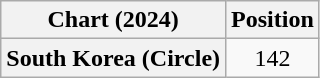<table class="wikitable plainrowheaders" style="text-align:center">
<tr>
<th scope="col">Chart (2024)</th>
<th scope="col">Position</th>
</tr>
<tr>
<th scope="row">South Korea (Circle)</th>
<td>142</td>
</tr>
</table>
